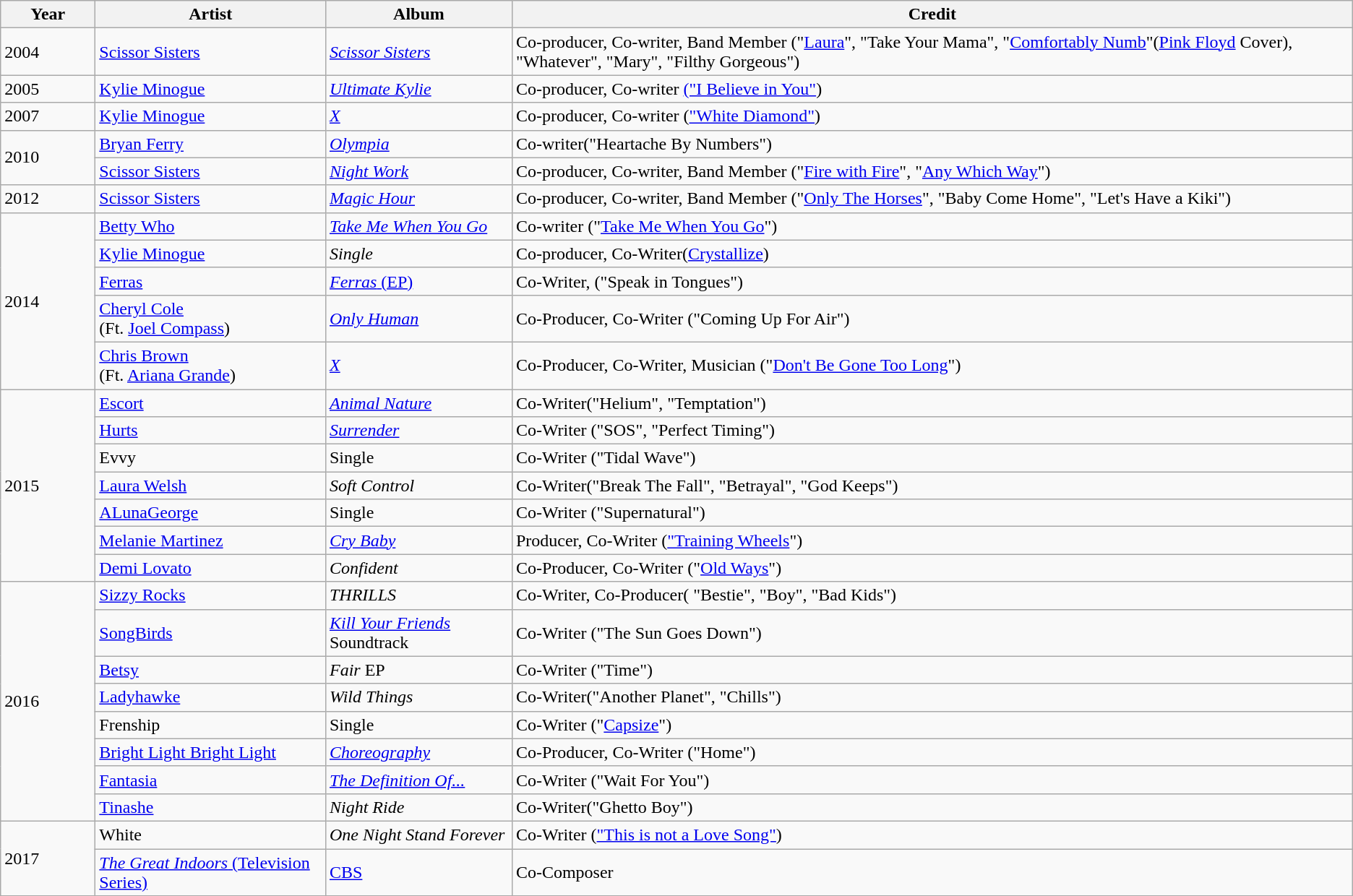<table class="wikitable sortable">
<tr>
<th class="unsortable" style="width:80px;">Year</th>
<th class="unsortable">Artist</th>
<th>Album</th>
<th class="unsortable">Credit</th>
</tr>
<tr>
<td rowspan=1>2004</td>
<td><a href='#'>Scissor Sisters</a></td>
<td><em><a href='#'>Scissor Sisters</a></em></td>
<td>Co-producer, Co-writer, Band Member ("<a href='#'>Laura</a>", "Take Your Mama", "<a href='#'>Comfortably Numb</a>"(<a href='#'>Pink Floyd</a> Cover), "Whatever", "Mary", "Filthy Gorgeous")</td>
</tr>
<tr>
<td>2005</td>
<td><a href='#'>Kylie Minogue</a></td>
<td><em><a href='#'>Ultimate Kylie</a></em></td>
<td>Co-producer, Co-writer <a href='#'>("I Believe in You"</a>)</td>
</tr>
<tr>
<td>2007</td>
<td><a href='#'>Kylie Minogue</a></td>
<td><a href='#'><em>X</em></a></td>
<td>Co-producer, Co-writer (<a href='#'>"White Diamond"</a>)</td>
</tr>
<tr>
<td rowspan="2">2010</td>
<td><a href='#'>Bryan Ferry</a></td>
<td><em><a href='#'>Olympia</a></em></td>
<td>Co-writer("Heartache By Numbers")</td>
</tr>
<tr>
<td><a href='#'>Scissor Sisters</a></td>
<td><em><a href='#'>Night Work</a></em></td>
<td>Co-producer, Co-writer, Band Member ("<a href='#'>Fire with Fire</a>", "<a href='#'>Any Which Way</a>")</td>
</tr>
<tr>
<td>2012</td>
<td><a href='#'>Scissor Sisters</a></td>
<td><a href='#'><em>Magic Hour</em></a></td>
<td>Co-producer, Co-writer, Band Member ("<a href='#'>Only The Horses</a>", "Baby Come Home", "Let's Have a Kiki")</td>
</tr>
<tr>
<td rowspan="5">2014</td>
<td><a href='#'>Betty Who</a></td>
<td><em><a href='#'>Take Me When You Go</a></em></td>
<td>Co-writer ("<a href='#'>Take Me When You Go</a>")</td>
</tr>
<tr>
<td><a href='#'>Kylie Minogue</a></td>
<td><em>Single</em></td>
<td>Co-producer, Co-Writer(<a href='#'>Crystallize</a>)</td>
</tr>
<tr>
<td><a href='#'>Ferras</a></td>
<td><a href='#'><em>Ferras</em> (EP)</a></td>
<td>Co-Writer, ("Speak in Tongues")</td>
</tr>
<tr>
<td><a href='#'>Cheryl Cole</a><br>(Ft. <a href='#'>Joel Compass</a>)</td>
<td><a href='#'><em>Only Human</em></a></td>
<td>Co-Producer, Co-Writer ("Coming Up For Air")</td>
</tr>
<tr>
<td><a href='#'>Chris Brown</a><br>(Ft. <a href='#'>Ariana Grande</a>)</td>
<td><a href='#'><em>X</em></a></td>
<td>Co-Producer, Co-Writer, Musician ("<a href='#'>Don't Be Gone Too Long</a>")</td>
</tr>
<tr>
<td rowspan="7">2015</td>
<td><a href='#'>Escort</a></td>
<td><em><a href='#'>Animal Nature</a></em></td>
<td>Co-Writer("Helium", "Temptation")</td>
</tr>
<tr>
<td><a href='#'>Hurts</a></td>
<td><a href='#'><em>Surrender</em></a></td>
<td>Co-Writer ("SOS", "Perfect Timing")</td>
</tr>
<tr>
<td>Evvy</td>
<td>Single</td>
<td>Co-Writer ("Tidal Wave")</td>
</tr>
<tr>
<td><a href='#'>Laura Welsh</a></td>
<td><em>Soft Control</em></td>
<td>Co-Writer("Break The Fall", "Betrayal", "God Keeps")</td>
</tr>
<tr>
<td><a href='#'>ALunaGeorge</a></td>
<td>Single</td>
<td>Co-Writer ("Supernatural")</td>
</tr>
<tr>
<td><a href='#'>Melanie Martinez</a></td>
<td><a href='#'><em>Cry Baby</em></a></td>
<td>Producer, Co-Writer (<a href='#'>"Training Wheels</a>")</td>
</tr>
<tr>
<td><a href='#'>Demi Lovato</a></td>
<td><em>Confident</em></td>
<td>Co-Producer, Co-Writer ("<a href='#'>Old Ways</a>")</td>
</tr>
<tr>
<td rowspan="8">2016</td>
<td><a href='#'>Sizzy Rocks</a></td>
<td><em>THRILLS</em></td>
<td>Co-Writer, Co-Producer( "Bestie", "Boy", "Bad Kids")</td>
</tr>
<tr>
<td><a href='#'>SongBirds</a></td>
<td><a href='#'><em>Kill Your Friends</em></a> Soundtrack</td>
<td>Co-Writer ("The Sun Goes Down")</td>
</tr>
<tr>
<td><a href='#'>Betsy</a></td>
<td><em>Fair</em> EP</td>
<td>Co-Writer ("Time")</td>
</tr>
<tr>
<td><a href='#'>Ladyhawke</a></td>
<td><em>Wild Things</em></td>
<td>Co-Writer("Another Planet", "Chills")</td>
</tr>
<tr>
<td>Frenship</td>
<td>Single</td>
<td>Co-Writer ("<a href='#'>Capsize</a>")</td>
</tr>
<tr>
<td><a href='#'>Bright Light Bright Light</a></td>
<td><a href='#'><em>Choreography</em></a></td>
<td>Co-Producer, Co-Writer ("Home")</td>
</tr>
<tr>
<td><a href='#'>Fantasia</a></td>
<td><em><a href='#'>The Definition Of...</a></em></td>
<td>Co-Writer ("Wait For You")</td>
</tr>
<tr>
<td><a href='#'>Tinashe</a></td>
<td><em>Night Ride</em></td>
<td>Co-Writer("Ghetto Boy")</td>
</tr>
<tr>
<td rowspan="2">2017</td>
<td>White</td>
<td><em>One Night Stand Forever</em></td>
<td>Co-Writer (<a href='#'>"This is not a Love Song"</a>)</td>
</tr>
<tr>
<td><a href='#'><em>The Great Indoors</em> (Television Series)</a></td>
<td><a href='#'>CBS</a></td>
<td>Co-Composer</td>
</tr>
<tr>
</tr>
</table>
